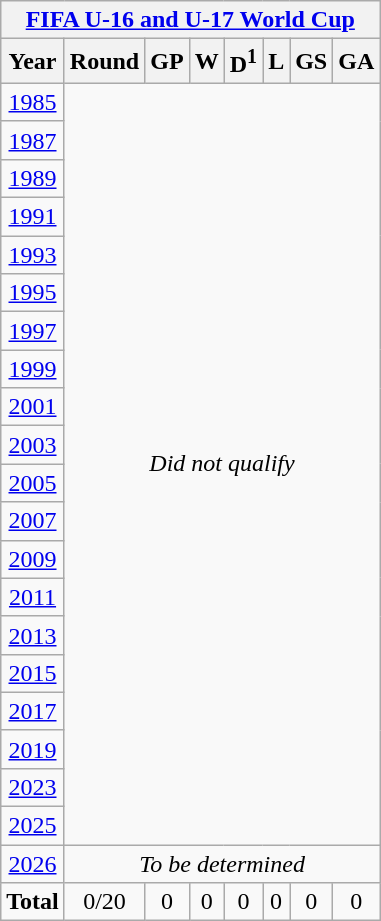<table class="wikitable" style="text-align: center;">
<tr>
<th colspan=8><a href='#'>FIFA U-16 and U-17 World Cup</a></th>
</tr>
<tr>
<th>Year</th>
<th>Round</th>
<th>GP</th>
<th>W</th>
<th>D<sup>1</sup></th>
<th>L</th>
<th>GS</th>
<th>GA</th>
</tr>
<tr>
<td> <a href='#'>1985</a></td>
<td colspan=7 rowspan=20><em>Did not qualify</em></td>
</tr>
<tr>
<td> <a href='#'>1987</a></td>
</tr>
<tr>
<td> <a href='#'>1989</a></td>
</tr>
<tr>
<td> <a href='#'>1991</a></td>
</tr>
<tr>
<td> <a href='#'>1993</a></td>
</tr>
<tr>
<td> <a href='#'>1995</a></td>
</tr>
<tr>
<td> <a href='#'>1997</a></td>
</tr>
<tr>
<td> <a href='#'>1999</a></td>
</tr>
<tr>
<td> <a href='#'>2001</a></td>
</tr>
<tr>
<td> <a href='#'>2003</a></td>
</tr>
<tr>
<td> <a href='#'>2005</a></td>
</tr>
<tr>
<td> <a href='#'>2007</a></td>
</tr>
<tr>
<td> <a href='#'>2009</a></td>
</tr>
<tr>
<td> <a href='#'>2011</a></td>
</tr>
<tr>
<td> <a href='#'>2013</a></td>
</tr>
<tr>
<td> <a href='#'>2015</a></td>
</tr>
<tr>
<td> <a href='#'>2017</a></td>
</tr>
<tr>
<td> <a href='#'>2019</a></td>
</tr>
<tr>
<td> <a href='#'>2023</a></td>
</tr>
<tr>
<td> <a href='#'>2025</a></td>
</tr>
<tr>
<td> <a href='#'>2026</a></td>
<td colspan=7><em>To be determined</em></td>
</tr>
<tr>
<td><strong>Total</strong></td>
<td>0/20</td>
<td>0</td>
<td>0</td>
<td>0</td>
<td>0</td>
<td>0</td>
<td>0</td>
</tr>
</table>
